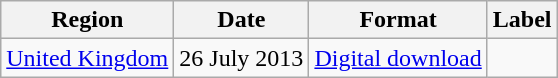<table class=wikitable>
<tr>
<th>Region</th>
<th>Date</th>
<th>Format</th>
<th>Label</th>
</tr>
<tr>
<td><a href='#'>United Kingdom</a></td>
<td>26 July 2013</td>
<td><a href='#'>Digital download</a></td>
<td></td>
</tr>
</table>
